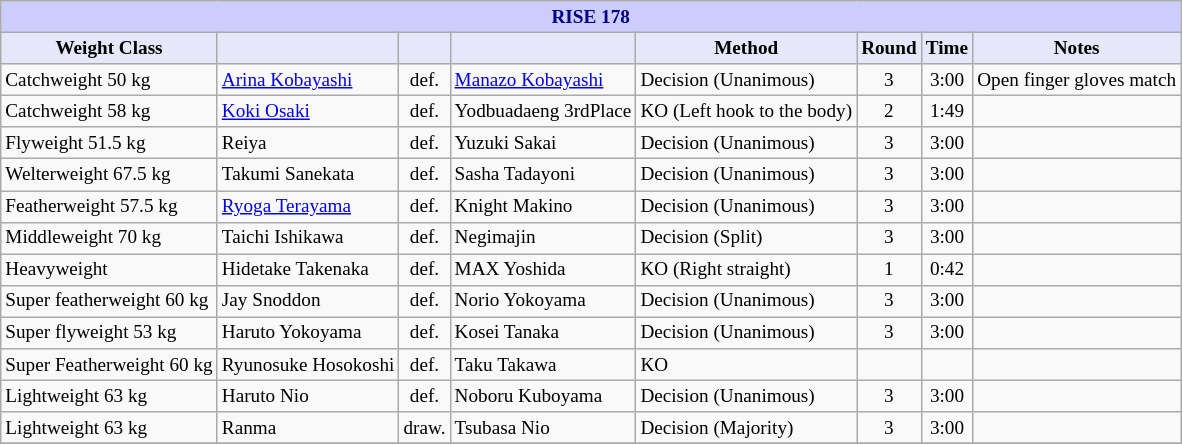<table class="wikitable" style="font-size: 80%;">
<tr>
<th colspan="8" style="background-color: #ccf; color: #000080; text-align: center;"><strong>RISE 178</strong></th>
</tr>
<tr>
<th colspan="1" style="background-color: #E6E8FA; color: #000000; text-align: center;">Weight Class</th>
<th colspan="1" style="background-color: #E6E8FA; color: #000000; text-align: center;"></th>
<th colspan="1" style="background-color: #E6E8FA; color: #000000; text-align: center;"></th>
<th colspan="1" style="background-color: #E6E8FA; color: #000000; text-align: center;"></th>
<th colspan="1" style="background-color: #E6E8FA; color: #000000; text-align: center;">Method</th>
<th colspan="1" style="background-color: #E6E8FA; color: #000000; text-align: center;">Round</th>
<th colspan="1" style="background-color: #E6E8FA; color: #000000; text-align: center;">Time</th>
<th colspan="1" style="background-color: #E6E8FA; color: #000000; text-align: center;">Notes</th>
</tr>
<tr>
<td>Catchweight 50 kg</td>
<td> <a href='#'>Arina Kobayashi</a></td>
<td align="center">def.</td>
<td> <a href='#'>Manazo Kobayashi</a></td>
<td>Decision (Unanimous)</td>
<td align="center">3</td>
<td align="center">3:00</td>
<td>Open finger gloves match</td>
</tr>
<tr>
<td>Catchweight 58 kg</td>
<td> <a href='#'>Koki Osaki</a></td>
<td align="center">def.</td>
<td> Yodbuadaeng 3rdPlace</td>
<td>KO (Left hook to the body)</td>
<td align="center">2</td>
<td align="center">1:49</td>
<td></td>
</tr>
<tr>
<td>Flyweight 51.5 kg</td>
<td> Reiya</td>
<td align="center">def.</td>
<td> Yuzuki Sakai</td>
<td>Decision (Unanimous)</td>
<td align="center">3</td>
<td align="center">3:00</td>
<td></td>
</tr>
<tr>
<td>Welterweight 67.5 kg</td>
<td> Takumi Sanekata</td>
<td align="center">def.</td>
<td> Sasha Tadayoni</td>
<td>Decision (Unanimous)</td>
<td align="center">3</td>
<td align="center">3:00</td>
<td></td>
</tr>
<tr>
<td>Featherweight 57.5 kg</td>
<td> <a href='#'>Ryoga Terayama</a></td>
<td align="center">def.</td>
<td> Knight Makino</td>
<td>Decision (Unanimous)</td>
<td align="center">3</td>
<td align="center">3:00</td>
<td></td>
</tr>
<tr>
<td>Middleweight 70 kg</td>
<td> Taichi Ishikawa</td>
<td align="center">def.</td>
<td> Negimajin</td>
<td>Decision (Split)</td>
<td align="center">3</td>
<td align="center">3:00</td>
<td></td>
</tr>
<tr>
<td>Heavyweight</td>
<td> Hidetake Takenaka</td>
<td align="center">def.</td>
<td> MAX Yoshida</td>
<td>KO (Right straight)</td>
<td align="center">1</td>
<td align="center">0:42</td>
<td></td>
</tr>
<tr>
<td>Super featherweight 60 kg</td>
<td> Jay Snoddon</td>
<td align="center">def.</td>
<td> Norio Yokoyama</td>
<td>Decision (Unanimous)</td>
<td align="center">3</td>
<td align="center">3:00</td>
<td></td>
</tr>
<tr>
<td>Super flyweight 53 kg</td>
<td> Haruto Yokoyama</td>
<td align="center">def.</td>
<td> Kosei Tanaka</td>
<td>Decision (Unanimous)</td>
<td align="center">3</td>
<td align="center">3:00</td>
<td></td>
</tr>
<tr>
<td>Super Featherweight 60 kg</td>
<td> Ryunosuke Hosokoshi</td>
<td align="center">def.</td>
<td> Taku Takawa</td>
<td>KO</td>
<td align="center"></td>
<td align="center"></td>
<td></td>
</tr>
<tr>
<td>Lightweight 63 kg</td>
<td> Haruto Nio</td>
<td align="center">def.</td>
<td> Noboru Kuboyama</td>
<td>Decision (Unanimous)</td>
<td align="center">3</td>
<td align="center">3:00</td>
<td></td>
</tr>
<tr>
<td>Lightweight 63 kg</td>
<td> Ranma</td>
<td align="center">draw.</td>
<td> Tsubasa Nio</td>
<td>Decision (Majority)</td>
<td align="center">3</td>
<td align="center">3:00</td>
<td></td>
</tr>
<tr>
</tr>
</table>
